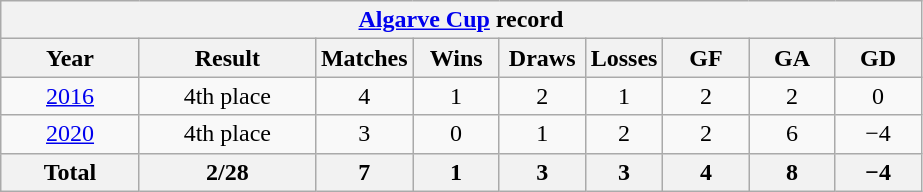<table class="wikitable" style="text-align:center;">
<tr>
<th colspan=9> <a href='#'>Algarve Cup</a> record</th>
</tr>
<tr>
<th width=85>Year</th>
<th width=110>Result</th>
<th>Matches</th>
<th width=50>Wins</th>
<th width=50>Draws</th>
<th>Losses</th>
<th width=50>GF</th>
<th width=50>GA</th>
<th width=50>GD</th>
</tr>
<tr>
<td><a href='#'>2016</a></td>
<td>4th place</td>
<td>4</td>
<td>1</td>
<td>2</td>
<td>1</td>
<td>2</td>
<td>2</td>
<td>0</td>
</tr>
<tr>
<td><a href='#'>2020</a></td>
<td>4th place</td>
<td>3</td>
<td>0</td>
<td>1</td>
<td>2</td>
<td>2</td>
<td>6</td>
<td>−4</td>
</tr>
<tr class=sortbottom style="font-weight:bold;">
<th>Total</th>
<th>2/28</th>
<th>7</th>
<th>1</th>
<th>3</th>
<th>3</th>
<th>4</th>
<th>8</th>
<th>−4</th>
</tr>
</table>
